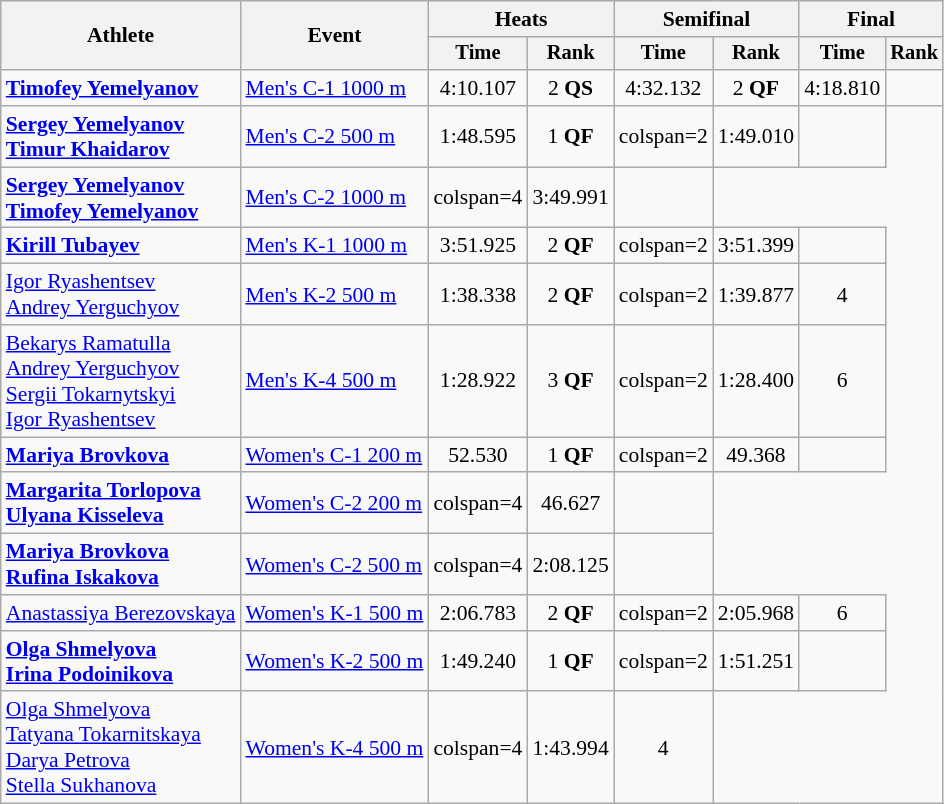<table class=wikitable style=font-size:90%;text-align:center>
<tr>
<th rowspan=2>Athlete</th>
<th rowspan=2>Event</th>
<th colspan=2>Heats</th>
<th colspan=2>Semifinal</th>
<th colspan=2>Final</th>
</tr>
<tr style="font-size:95%">
<th>Time</th>
<th>Rank</th>
<th>Time</th>
<th>Rank</th>
<th>Time</th>
<th>Rank</th>
</tr>
<tr>
<td align=left><strong><a href='#'>Timofey Yemelyanov</a></strong></td>
<td align=left><a href='#'>Men's C-1 1000 m</a></td>
<td>4:10.107</td>
<td>2 <strong>QS</strong></td>
<td>4:32.132</td>
<td>2 <strong>QF</strong></td>
<td>4:18.810</td>
<td></td>
</tr>
<tr>
<td align=left><strong><a href='#'>Sergey Yemelyanov</a><br><a href='#'>Timur Khaidarov</a></strong></td>
<td align=left><a href='#'>Men's C-2 500 m</a></td>
<td>1:48.595</td>
<td>1 <strong>QF</strong></td>
<td>colspan=2 </td>
<td>1:49.010</td>
<td></td>
</tr>
<tr>
<td align=left><strong><a href='#'>Sergey Yemelyanov</a><br><a href='#'>Timofey Yemelyanov</a></strong></td>
<td align=left><a href='#'>Men's C-2 1000 m</a></td>
<td>colspan=4 </td>
<td>3:49.991</td>
<td></td>
</tr>
<tr>
<td align=left><strong><a href='#'>Kirill Tubayev</a></strong></td>
<td align=left><a href='#'>Men's K-1 1000 m</a></td>
<td>3:51.925</td>
<td>2 <strong>QF</strong></td>
<td>colspan=2 </td>
<td>3:51.399</td>
<td></td>
</tr>
<tr>
<td align=left><a href='#'>Igor Ryashentsev</a><br><a href='#'>Andrey Yerguchyov</a></td>
<td align=left><a href='#'>Men's K-2 500 m</a></td>
<td>1:38.338</td>
<td>2 <strong>QF</strong></td>
<td>colspan=2 </td>
<td>1:39.877</td>
<td>4</td>
</tr>
<tr>
<td align=left><a href='#'>Bekarys Ramatulla</a><br><a href='#'>Andrey Yerguchyov</a><br><a href='#'>Sergii Tokarnytskyi</a><br><a href='#'>Igor Ryashentsev</a></td>
<td align=left><a href='#'>Men's K-4 500 m</a></td>
<td>1:28.922</td>
<td>3 <strong>QF</strong></td>
<td>colspan=2 </td>
<td>1:28.400</td>
<td>6</td>
</tr>
<tr>
<td align=left><strong><a href='#'>Mariya Brovkova</a></strong></td>
<td align=left><a href='#'>Women's C-1 200 m</a></td>
<td>52.530</td>
<td>1 <strong>QF</strong></td>
<td>colspan=2 </td>
<td>49.368</td>
<td></td>
</tr>
<tr>
<td align=left><strong><a href='#'>Margarita Torlopova</a><br><a href='#'>Ulyana Kisseleva</a></strong></td>
<td align=left><a href='#'>Women's C-2 200 m</a></td>
<td>colspan=4 </td>
<td>46.627</td>
<td></td>
</tr>
<tr>
<td align=left><strong><a href='#'>Mariya Brovkova</a><br><a href='#'>Rufina Iskakova</a></strong></td>
<td align=left><a href='#'>Women's C-2 500 m</a></td>
<td>colspan=4 </td>
<td>2:08.125</td>
<td></td>
</tr>
<tr>
<td align=left><a href='#'>Anastassiya Berezovskaya</a></td>
<td align=left><a href='#'>Women's K-1 500 m</a></td>
<td>2:06.783</td>
<td>2 <strong>QF</strong></td>
<td>colspan=2 </td>
<td>2:05.968</td>
<td>6</td>
</tr>
<tr>
<td align=left><strong><a href='#'>Olga Shmelyova</a><br><a href='#'>Irina Podoinikova</a></strong></td>
<td align=left><a href='#'>Women's K-2 500 m</a></td>
<td>1:49.240</td>
<td>1 <strong>QF</strong></td>
<td>colspan=2 </td>
<td>1:51.251</td>
<td></td>
</tr>
<tr>
<td align=left><a href='#'>Olga Shmelyova</a><br><a href='#'>Tatyana Tokarnitskaya</a><br><a href='#'>Darya Petrova</a><br><a href='#'>Stella Sukhanova</a></td>
<td align=left><a href='#'>Women's K-4 500 m</a></td>
<td>colspan=4 </td>
<td>1:43.994</td>
<td>4</td>
</tr>
</table>
